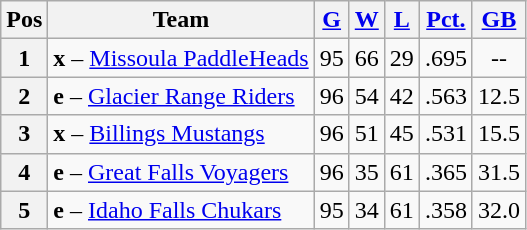<table class="wikitable plainrowheaders" style="text-align:center;">
<tr>
<th scope="col">Pos</th>
<th scope="col">Team</th>
<th scope="col"><a href='#'>G</a></th>
<th scope="col"><a href='#'>W</a></th>
<th scope="col"><a href='#'>L</a></th>
<th scope="col"><a href='#'>Pct.</a></th>
<th scope="col"><a href='#'>GB</a></th>
</tr>
<tr>
<th>1</th>
<td scope="row" style="text-align:left;"><strong>x</strong> – <a href='#'>Missoula PaddleHeads</a></td>
<td>95</td>
<td>66</td>
<td>29</td>
<td>.695</td>
<td>--</td>
</tr>
<tr>
<th>2</th>
<td scope="row" style="text-align:left;"><strong>e</strong> – <a href='#'>Glacier Range Riders</a></td>
<td>96</td>
<td>54</td>
<td>42</td>
<td>.563</td>
<td>12.5</td>
</tr>
<tr>
<th>3</th>
<td scope="row" style="text-align:left;"><strong>x</strong> – <a href='#'>Billings Mustangs</a></td>
<td>96</td>
<td>51</td>
<td>45</td>
<td>.531</td>
<td>15.5</td>
</tr>
<tr>
<th>4</th>
<td scope="row" style="text-align:left;"><strong>e</strong> – <a href='#'>Great Falls Voyagers</a></td>
<td>96</td>
<td>35</td>
<td>61</td>
<td>.365</td>
<td>31.5</td>
</tr>
<tr>
<th>5</th>
<td scope="row" style="text-align:left;"><strong>e</strong> – <a href='#'>Idaho Falls Chukars</a></td>
<td>95</td>
<td>34</td>
<td>61</td>
<td>.358</td>
<td>32.0</td>
</tr>
</table>
